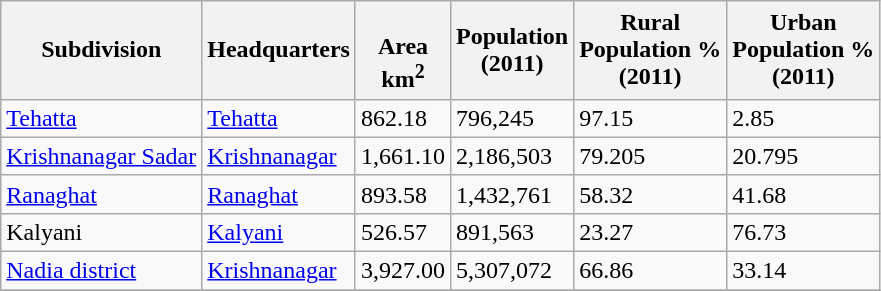<table class="wikitable sortable">
<tr>
<th>Subdivision</th>
<th>Headquarters</th>
<th><br>Area<br>km<sup>2</sup></th>
<th>Population<br>(2011)</th>
<th>Rural<br>Population %<br>(2011)</th>
<th>Urban<br> Population % <br>(2011)</th>
</tr>
<tr>
<td><a href='#'>Tehatta</a></td>
<td><a href='#'>Tehatta</a></td>
<td>862.18</td>
<td>796,245</td>
<td>97.15</td>
<td>2.85</td>
</tr>
<tr>
<td><a href='#'>Krishnanagar Sadar</a></td>
<td><a href='#'>Krishnanagar</a></td>
<td>1,661.10</td>
<td>2,186,503</td>
<td>79.205</td>
<td>20.795</td>
</tr>
<tr>
<td><a href='#'>Ranaghat</a></td>
<td><a href='#'>Ranaghat</a></td>
<td>893.58</td>
<td>1,432,761</td>
<td>58.32</td>
<td>41.68</td>
</tr>
<tr>
<td>Kalyani</td>
<td><a href='#'>Kalyani</a></td>
<td>526.57</td>
<td>891,563</td>
<td>23.27</td>
<td>76.73</td>
</tr>
<tr>
<td><a href='#'>Nadia district</a></td>
<td><a href='#'>Krishnanagar</a></td>
<td>3,927.00</td>
<td>5,307,072</td>
<td>66.86</td>
<td>33.14</td>
</tr>
<tr>
</tr>
</table>
